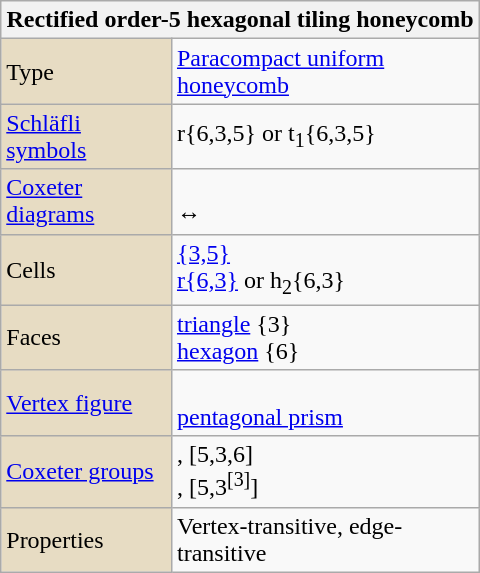<table class="wikitable" align="right" style="margin-left:10px" width="320">
<tr>
<th bgcolor=#e7dcc3 colspan=2>Rectified order-5 hexagonal tiling honeycomb</th>
</tr>
<tr>
<td bgcolor=#e7dcc3>Type</td>
<td><a href='#'>Paracompact uniform honeycomb</a></td>
</tr>
<tr>
<td bgcolor=#e7dcc3><a href='#'>Schläfli symbols</a></td>
<td>r{6,3,5} or t<sub>1</sub>{6,3,5}</td>
</tr>
<tr>
<td bgcolor=#e7dcc3><a href='#'>Coxeter diagrams</a></td>
<td><br> ↔ </td>
</tr>
<tr>
<td bgcolor=#e7dcc3>Cells</td>
<td><a href='#'>{3,5}</a> <br><a href='#'>r{6,3}</a> or h<sub>2</sub>{6,3}<br></td>
</tr>
<tr>
<td bgcolor=#e7dcc3>Faces</td>
<td><a href='#'>triangle</a> {3}<br><a href='#'>hexagon</a> {6}</td>
</tr>
<tr>
<td bgcolor=#e7dcc3><a href='#'>Vertex figure</a></td>
<td><br><a href='#'>pentagonal prism</a></td>
</tr>
<tr>
<td bgcolor=#e7dcc3><a href='#'>Coxeter groups</a></td>
<td>, [5,3,6]<br>, [5,3<sup>[3]</sup>]</td>
</tr>
<tr>
<td bgcolor=#e7dcc3>Properties</td>
<td>Vertex-transitive, edge-transitive</td>
</tr>
</table>
